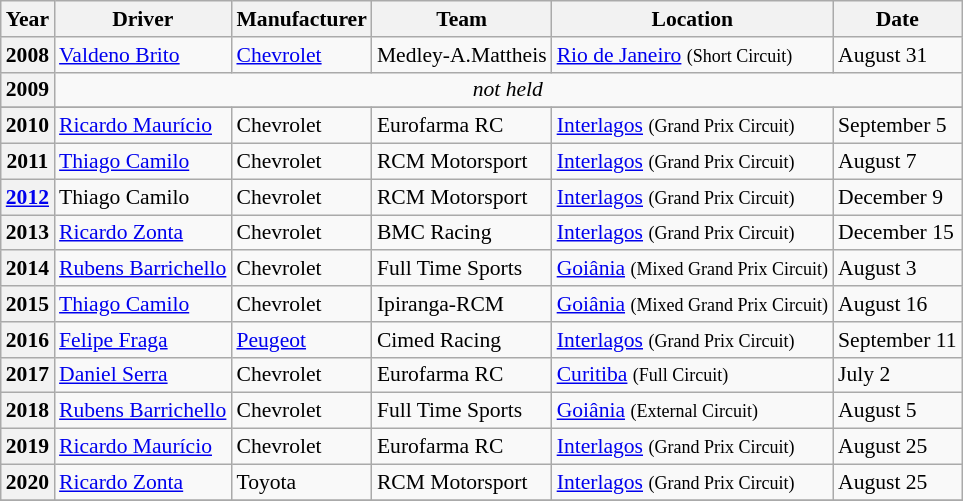<table class="wikitable" style="font-size: 90%;">
<tr>
<th>Year</th>
<th>Driver</th>
<th>Manufacturer</th>
<th>Team</th>
<th>Location</th>
<th>Date</th>
</tr>
<tr>
<th>2008</th>
<td> <a href='#'>Valdeno Brito</a></td>
<td><a href='#'>Chevrolet</a></td>
<td>Medley-A.Mattheis</td>
<td><a href='#'>Rio de Janeiro</a> <small>(Short Circuit)</small></td>
<td>August 31</td>
</tr>
<tr>
<th>2009</th>
<td colspan=5 align="center"><em>not held</em></td>
</tr>
<tr>
</tr>
<tr>
<th>2010</th>
<td> <a href='#'>Ricardo Maurício</a></td>
<td>Chevrolet</td>
<td>Eurofarma RC</td>
<td><a href='#'>Interlagos</a> <small>(Grand Prix Circuit)</small></td>
<td>September 5</td>
</tr>
<tr>
<th>2011</th>
<td> <a href='#'>Thiago Camilo</a></td>
<td>Chevrolet</td>
<td>RCM Motorsport</td>
<td><a href='#'>Interlagos</a> <small>(Grand Prix Circuit)</small></td>
<td>August 7</td>
</tr>
<tr>
<th><a href='#'>2012</a></th>
<td> Thiago Camilo</td>
<td>Chevrolet</td>
<td>RCM Motorsport</td>
<td><a href='#'>Interlagos</a> <small>(Grand Prix Circuit)</small></td>
<td>December 9</td>
</tr>
<tr>
<th>2013</th>
<td> <a href='#'>Ricardo Zonta</a></td>
<td>Chevrolet</td>
<td>BMC Racing</td>
<td><a href='#'>Interlagos</a> <small>(Grand Prix Circuit)</small></td>
<td>December 15</td>
</tr>
<tr>
<th>2014</th>
<td> <a href='#'>Rubens Barrichello</a></td>
<td>Chevrolet</td>
<td>Full Time Sports</td>
<td><a href='#'>Goiânia</a> <small>(Mixed Grand Prix Circuit)</small></td>
<td>August 3</td>
</tr>
<tr>
<th>2015</th>
<td> <a href='#'>Thiago Camilo</a></td>
<td>Chevrolet</td>
<td>Ipiranga-RCM</td>
<td><a href='#'>Goiânia</a> <small>(Mixed Grand Prix Circuit)</small></td>
<td>August 16</td>
</tr>
<tr>
<th>2016</th>
<td> <a href='#'>Felipe Fraga</a></td>
<td><a href='#'>Peugeot</a></td>
<td>Cimed Racing</td>
<td><a href='#'>Interlagos</a> <small>(Grand Prix Circuit)</small></td>
<td>September 11</td>
</tr>
<tr>
<th>2017</th>
<td> <a href='#'>Daniel Serra</a></td>
<td>Chevrolet</td>
<td>Eurofarma RC</td>
<td><a href='#'>Curitiba</a> <small>(Full Circuit)</small></td>
<td>July 2</td>
</tr>
<tr>
<th>2018</th>
<td> <a href='#'>Rubens Barrichello</a></td>
<td>Chevrolet</td>
<td>Full Time Sports</td>
<td><a href='#'>Goiânia</a> <small>(External Circuit)</small></td>
<td>August 5</td>
</tr>
<tr>
<th>2019</th>
<td> <a href='#'>Ricardo Maurício</a></td>
<td>Chevrolet</td>
<td>Eurofarma RC</td>
<td><a href='#'>Interlagos</a> <small>(Grand Prix Circuit)</small></td>
<td>August 25</td>
</tr>
<tr>
<th>2020</th>
<td> <a href='#'>Ricardo Zonta</a></td>
<td>Toyota</td>
<td>RCM Motorsport</td>
<td><a href='#'>Interlagos</a> <small>(Grand Prix Circuit)</small></td>
<td>August 25</td>
</tr>
<tr>
</tr>
</table>
